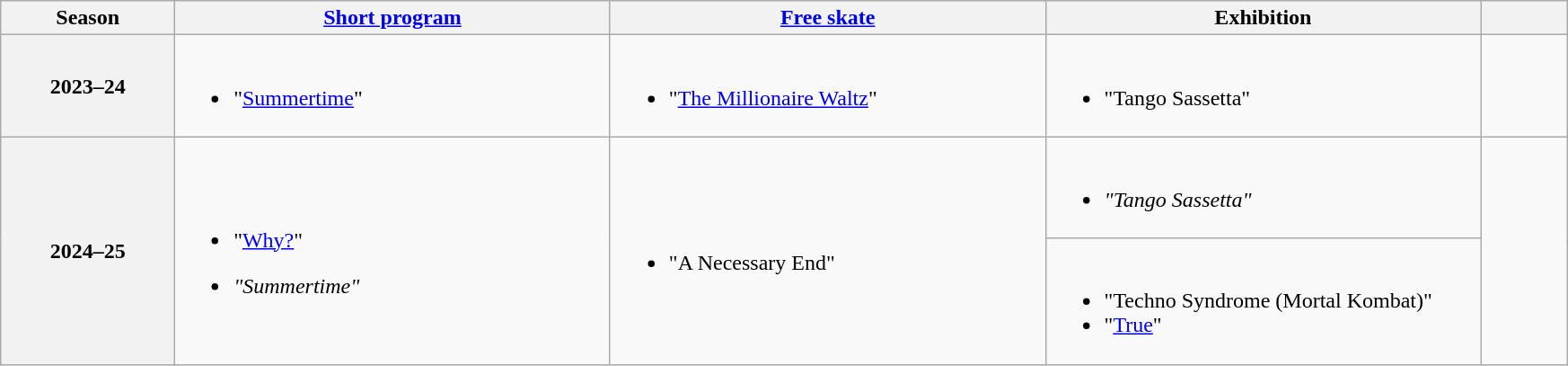<table class="wikitable unsortable" style="text-align:left">
<tr>
<th scope="col" style="text-align:center; width:10%">Season</th>
<th scope="col" style="text-align:center; width:25%"><a href='#'>Short program</a></th>
<th scope="col" style="text-align:center; width:25%"><a href='#'>Free skate</a></th>
<th scope="col" style="text-align:center; width:25%">Exhibition</th>
<th scope="col" style="text-align:center; width:5%"></th>
</tr>
<tr>
<th scope="row">2023–24</th>
<td><br><ul><li>"<a href='#'>Summertime</a>"<br></li></ul></td>
<td><br><ul><li>"<a href='#'>The Millionaire Waltz</a>"<br></li></ul></td>
<td><br><ul><li>"Tango Sassetta"<br></li></ul></td>
<td></td>
</tr>
<tr>
<th scope="row" rowspan="2">2024–25</th>
<td rowspan="2"><br><ul><li>"<a href='#'>Why?</a>"<br></li></ul><ul><li><em>"Summertime"</em></li></ul></td>
<td rowspan="2"><br><ul><li>"A Necessary End"<br></li></ul></td>
<td><br><ul><li><em>"Tango Sassetta"</em></li></ul></td>
<td rowspan="2"></td>
</tr>
<tr>
<td><br><ul><li>"Techno Syndrome (Mortal Kombat)"<br></li><li>"<a href='#'>True</a>"<br></li></ul></td>
</tr>
</table>
